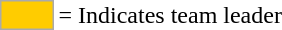<table>
<tr>
<td style="background:#fc0; border:1px solid #aaa; width:2em;"></td>
<td>= Indicates team leader</td>
</tr>
</table>
